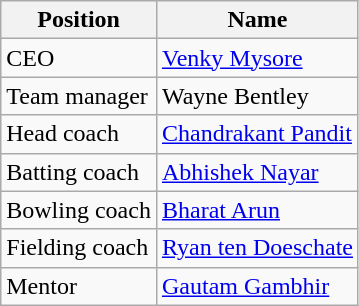<table class="wikitable">
<tr>
<th>Position</th>
<th>Name</th>
</tr>
<tr>
<td>CEO</td>
<td><a href='#'>Venky Mysore</a></td>
</tr>
<tr>
<td>Team manager</td>
<td>Wayne Bentley</td>
</tr>
<tr>
<td>Head coach</td>
<td><a href='#'>Chandrakant Pandit</a></td>
</tr>
<tr>
<td>Batting coach</td>
<td><a href='#'>Abhishek Nayar</a></td>
</tr>
<tr>
<td>Bowling coach</td>
<td><a href='#'>Bharat Arun</a></td>
</tr>
<tr>
<td>Fielding coach</td>
<td><a href='#'>Ryan ten Doeschate</a></td>
</tr>
<tr>
<td>Mentor</td>
<td><a href='#'>Gautam Gambhir</a></td>
</tr>
</table>
